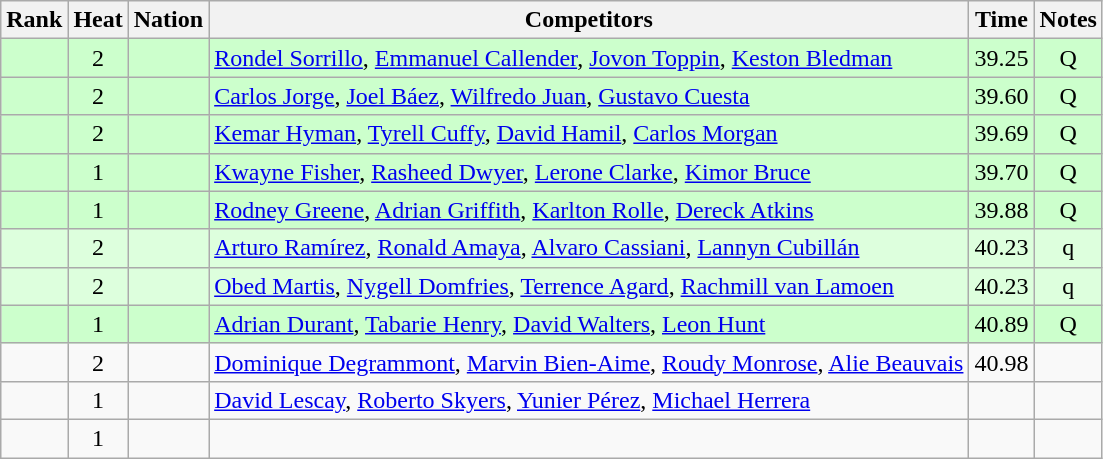<table class="wikitable sortable" style="text-align:center">
<tr>
<th>Rank</th>
<th>Heat</th>
<th>Nation</th>
<th>Competitors</th>
<th>Time</th>
<th>Notes</th>
</tr>
<tr bgcolor=ccffcc>
<td></td>
<td>2</td>
<td align=left></td>
<td align=left><a href='#'>Rondel Sorrillo</a>, <a href='#'>Emmanuel Callender</a>, <a href='#'>Jovon Toppin</a>, <a href='#'>Keston Bledman</a></td>
<td>39.25</td>
<td>Q</td>
</tr>
<tr bgcolor=ccffcc>
<td></td>
<td>2</td>
<td align=left></td>
<td align=left><a href='#'>Carlos Jorge</a>, <a href='#'>Joel Báez</a>, <a href='#'>Wilfredo Juan</a>, <a href='#'>Gustavo Cuesta</a></td>
<td>39.60</td>
<td>Q</td>
</tr>
<tr bgcolor=ccffcc>
<td></td>
<td>2</td>
<td align=left></td>
<td align=left><a href='#'>Kemar Hyman</a>, <a href='#'>Tyrell Cuffy</a>, <a href='#'>David Hamil</a>, <a href='#'>Carlos Morgan</a></td>
<td>39.69</td>
<td>Q</td>
</tr>
<tr bgcolor=ccffcc>
<td></td>
<td>1</td>
<td align=left></td>
<td align=left><a href='#'>Kwayne Fisher</a>, <a href='#'>Rasheed Dwyer</a>, <a href='#'>Lerone Clarke</a>, <a href='#'>Kimor Bruce</a></td>
<td>39.70</td>
<td>Q</td>
</tr>
<tr bgcolor=ccffcc>
<td></td>
<td>1</td>
<td align=left></td>
<td align=left><a href='#'>Rodney Greene</a>, <a href='#'>Adrian Griffith</a>, <a href='#'>Karlton Rolle</a>, <a href='#'>Dereck Atkins</a></td>
<td>39.88</td>
<td>Q</td>
</tr>
<tr bgcolor=ddffdd>
<td></td>
<td>2</td>
<td align=left></td>
<td align=left><a href='#'>Arturo Ramírez</a>, <a href='#'>Ronald Amaya</a>, <a href='#'>Alvaro Cassiani</a>, <a href='#'>Lannyn Cubillán</a></td>
<td>40.23</td>
<td>q</td>
</tr>
<tr bgcolor=ddffdd>
<td></td>
<td>2</td>
<td align=left></td>
<td align=left><a href='#'>Obed Martis</a>, <a href='#'>Nygell Domfries</a>, <a href='#'>Terrence Agard</a>, <a href='#'>Rachmill van Lamoen</a></td>
<td>40.23</td>
<td>q</td>
</tr>
<tr bgcolor=ccffcc>
<td></td>
<td>1</td>
<td align=left></td>
<td align=left><a href='#'>Adrian Durant</a>, <a href='#'>Tabarie Henry</a>, <a href='#'>David Walters</a>, <a href='#'>Leon Hunt</a></td>
<td>40.89</td>
<td>Q</td>
</tr>
<tr>
<td></td>
<td>2</td>
<td align=left></td>
<td align=left><a href='#'>Dominique Degrammont</a>, <a href='#'>Marvin Bien-Aime</a>, <a href='#'>Roudy Monrose</a>, <a href='#'>Alie Beauvais</a></td>
<td>40.98</td>
<td></td>
</tr>
<tr>
<td></td>
<td>1</td>
<td align=left></td>
<td align=left><a href='#'>David Lescay</a>, <a href='#'>Roberto Skyers</a>, <a href='#'>Yunier Pérez</a>, <a href='#'>Michael Herrera</a></td>
<td></td>
<td></td>
</tr>
<tr>
<td></td>
<td>1</td>
<td align=left></td>
<td align=left></td>
<td></td>
<td></td>
</tr>
</table>
